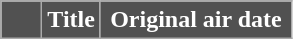<table class=wikitable style="background:#FFFFFF">
<tr style="color:#FFFFFF">
<th style="background:#515151; width:20px"></th>
<th style="background:#515151">Title</th>
<th style="background:#515151; width:120px">Original air date<br>


























</th>
</tr>
</table>
